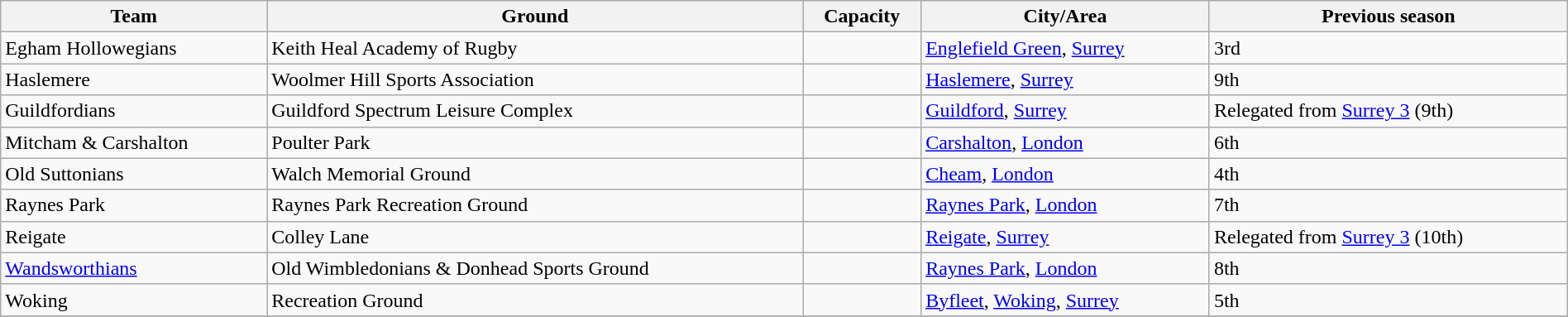<table class="wikitable sortable" width=100%>
<tr>
<th>Team</th>
<th>Ground</th>
<th>Capacity</th>
<th>City/Area</th>
<th>Previous season</th>
</tr>
<tr>
<td>Egham Hollowegians</td>
<td>Keith Heal Academy of Rugby</td>
<td></td>
<td><a href='#'>Englefield Green</a>, <a href='#'>Surrey</a></td>
<td>3rd</td>
</tr>
<tr>
<td>Haslemere</td>
<td>Woolmer Hill Sports Association</td>
<td></td>
<td><a href='#'>Haslemere</a>, <a href='#'>Surrey</a></td>
<td>9th</td>
</tr>
<tr>
<td>Guildfordians</td>
<td>Guildford Spectrum Leisure Complex</td>
<td></td>
<td><a href='#'>Guildford</a>, <a href='#'>Surrey</a></td>
<td>Relegated from <a href='#'>Surrey 3</a> (9th)</td>
</tr>
<tr>
<td>Mitcham & Carshalton</td>
<td>Poulter Park</td>
<td></td>
<td><a href='#'>Carshalton</a>, <a href='#'>London</a></td>
<td>6th</td>
</tr>
<tr>
<td>Old Suttonians</td>
<td>Walch Memorial Ground</td>
<td></td>
<td><a href='#'>Cheam</a>, <a href='#'>London</a></td>
<td>4th</td>
</tr>
<tr>
<td>Raynes Park</td>
<td>Raynes Park Recreation Ground</td>
<td></td>
<td><a href='#'>Raynes Park</a>, <a href='#'>London</a></td>
<td>7th</td>
</tr>
<tr>
<td>Reigate</td>
<td>Colley Lane</td>
<td></td>
<td><a href='#'>Reigate</a>, <a href='#'>Surrey</a></td>
<td>Relegated from <a href='#'>Surrey 3</a> (10th)</td>
</tr>
<tr>
<td><a href='#'>Wandsworthians</a></td>
<td>Old Wimbledonians & Donhead Sports Ground</td>
<td></td>
<td><a href='#'>Raynes Park</a>, <a href='#'>London</a></td>
<td>8th</td>
</tr>
<tr>
<td>Woking</td>
<td>Recreation Ground</td>
<td></td>
<td><a href='#'>Byfleet</a>, <a href='#'>Woking</a>, <a href='#'>Surrey</a></td>
<td>5th</td>
</tr>
<tr>
</tr>
</table>
